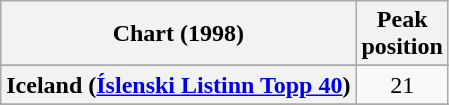<table class="wikitable sortable plainrowheaders" style="text-align:center">
<tr>
<th scope="col">Chart (1998)</th>
<th scope="col">Peak<br>position</th>
</tr>
<tr>
</tr>
<tr>
</tr>
<tr>
</tr>
<tr>
</tr>
<tr>
</tr>
<tr>
<th scope="row">Iceland (<a href='#'>Íslenski Listinn Topp 40</a>)</th>
<td>21</td>
</tr>
<tr>
</tr>
<tr>
</tr>
<tr>
</tr>
<tr>
</tr>
<tr>
</tr>
<tr>
</tr>
</table>
